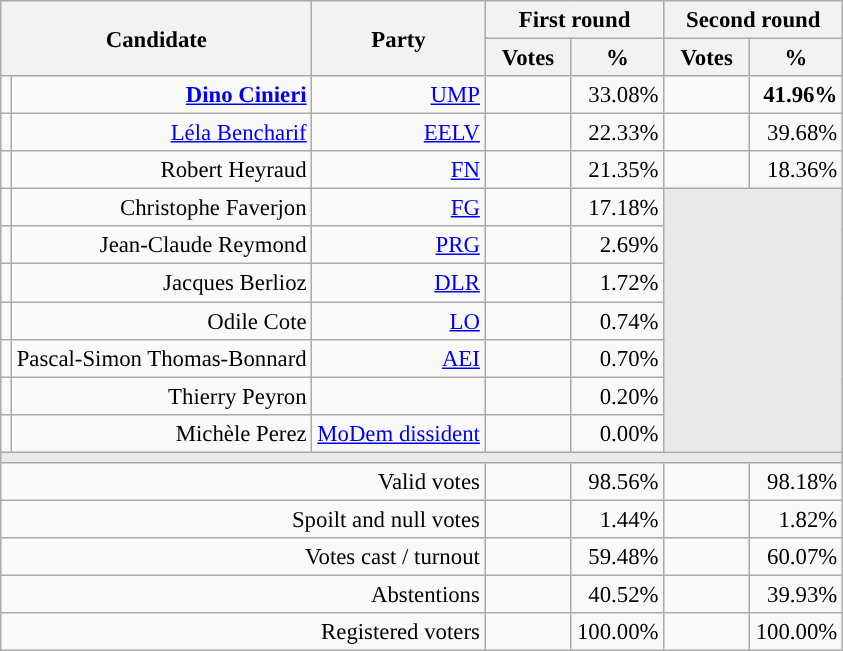<table class="wikitable" style="text-align:right;font-size:95%;">
<tr>
<th rowspan=2 colspan=2>Candidate</th>
<th rowspan=2 colspan=1>Party</th>
<th colspan=2>First round</th>
<th colspan=2>Second round</th>
</tr>
<tr>
<th style="width:50px;">Votes</th>
<th style="width:55px;">%</th>
<th style="width:50px;">Votes</th>
<th style="width:55px;">%</th>
</tr>
<tr>
<td style="color:inherit;background-color:"></td>
<td><strong><a href='#'>Dino Cinieri</a></strong></td>
<td><a href='#'>UMP</a></td>
<td></td>
<td>33.08%</td>
<td><strong></strong></td>
<td><strong>41.96%</strong></td>
</tr>
<tr>
<td style="color:inherit;background-color:"></td>
<td><a href='#'>Léla Bencharif</a></td>
<td><a href='#'>EELV</a></td>
<td></td>
<td>22.33%</td>
<td></td>
<td>39.68%</td>
</tr>
<tr>
<td style="color:inherit;background-color:"></td>
<td>Robert Heyraud</td>
<td><a href='#'>FN</a></td>
<td></td>
<td>21.35%</td>
<td></td>
<td>18.36%</td>
</tr>
<tr>
<td style="color:inherit;background-color:"></td>
<td>Christophe Faverjon</td>
<td><a href='#'>FG</a></td>
<td></td>
<td>17.18%</td>
<td colspan=7 rowspan=7 style="background-color:#E9E9E9;"></td>
</tr>
<tr>
<td style="color:inherit;background-color:"></td>
<td>Jean-Claude Reymond</td>
<td><a href='#'>PRG</a></td>
<td></td>
<td>2.69%</td>
</tr>
<tr>
<td style="color:inherit;background-color:"></td>
<td>Jacques Berlioz</td>
<td><a href='#'>DLR</a></td>
<td></td>
<td>1.72%</td>
</tr>
<tr>
<td style="color:inherit;background-color:"></td>
<td>Odile Cote</td>
<td><a href='#'>LO</a></td>
<td></td>
<td>0.74%</td>
</tr>
<tr>
<td style="color:inherit;background-color:"></td>
<td>Pascal-Simon Thomas-Bonnard</td>
<td><a href='#'>AEI</a></td>
<td></td>
<td>0.70%</td>
</tr>
<tr>
<td style="background-color:;"></td>
<td>Thierry Peyron</td>
<td></td>
<td></td>
<td>0.20%</td>
</tr>
<tr>
<td style="color:inherit;background-color:"></td>
<td>Michèle Perez</td>
<td><a href='#'>MoDem dissident</a></td>
<td></td>
<td>0.00%</td>
</tr>
<tr>
<td colspan=7 style="background-color:#E9E9E9;"></td>
</tr>
<tr>
<td colspan=3>Valid votes</td>
<td></td>
<td>98.56%</td>
<td></td>
<td>98.18%</td>
</tr>
<tr>
<td colspan=3>Spoilt and null votes</td>
<td></td>
<td>1.44%</td>
<td></td>
<td>1.82%</td>
</tr>
<tr>
<td colspan=3>Votes cast / turnout</td>
<td></td>
<td>59.48%</td>
<td></td>
<td>60.07%</td>
</tr>
<tr>
<td colspan=3>Abstentions</td>
<td></td>
<td>40.52%</td>
<td></td>
<td>39.93%</td>
</tr>
<tr>
<td colspan=3>Registered voters</td>
<td></td>
<td>100.00%</td>
<td></td>
<td>100.00%</td>
</tr>
</table>
